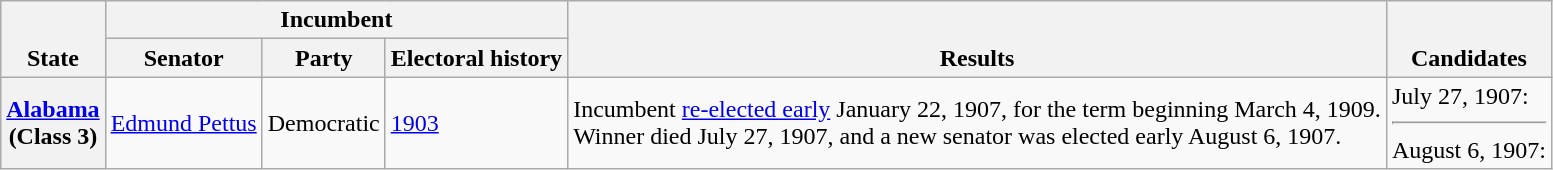<table class=wikitable>
<tr valign=bottom>
<th rowspan=2>State</th>
<th colspan=3>Incumbent</th>
<th rowspan=2>Results</th>
<th rowspan=2>Candidates</th>
</tr>
<tr valign=bottom>
<th>Senator</th>
<th>Party</th>
<th>Electoral history</th>
</tr>
<tr>
<th><a href='#'>Alabama</a><br>(Class 3)</th>
<td><a href='#'>Edmund Pettus</a></td>
<td>Democratic</td>
<td><a href='#'>1903</a></td>
<td>Incumbent <a href='#'>re-elected early</a> January 22, 1907, for the term beginning March 4, 1909.<br>Winner died July 27, 1907, and a new senator was elected early August 6, 1907.</td>
<td nowrap>July 27, 1907:<br><hr>August 6, 1907:<br></td>
</tr>
</table>
